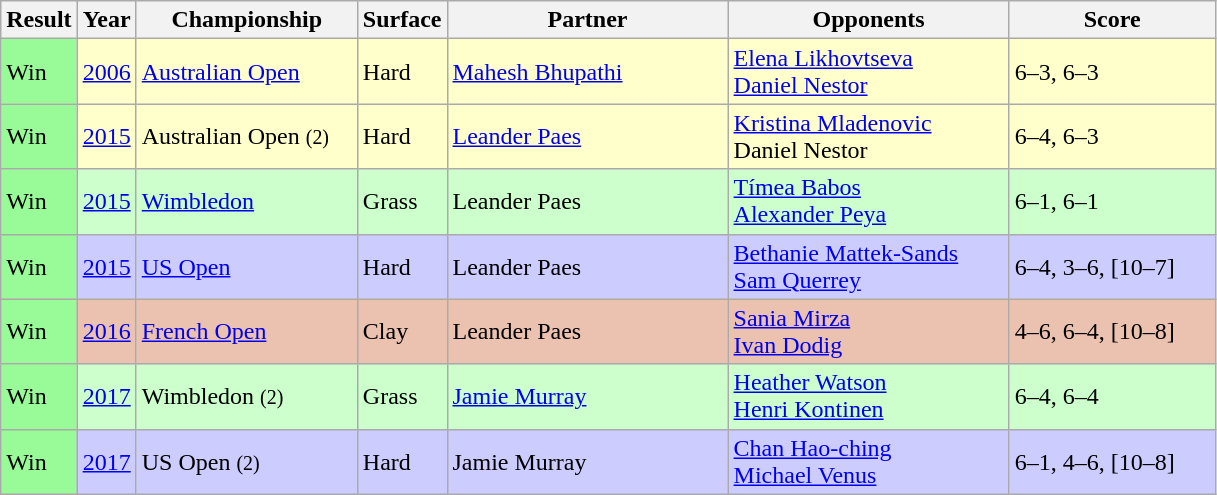<table class='sortable wikitable'>
<tr>
<th style="width:40px">Result</th>
<th style="width:30px">Year</th>
<th style="width:140px">Championship</th>
<th style="width:50px">Surface</th>
<th style="width:180px">Partner</th>
<th style="width:180px">Opponents</th>
<th style="width:130px" class="unsortable">Score</th>
</tr>
<tr style="background:#ffffcc;">
<td style="background:#98fb98;">Win</td>
<td><a href='#'>2006</a></td>
<td><a href='#'>Australian Open</a></td>
<td>Hard</td>
<td> <a href='#'>Mahesh Bhupathi</a></td>
<td> <a href='#'>Elena Likhovtseva</a><br> <a href='#'>Daniel Nestor</a></td>
<td>6–3, 6–3</td>
</tr>
<tr style="background:#ffffcc;">
<td style="background:#98fb98;">Win</td>
<td><a href='#'>2015</a></td>
<td>Australian Open <small>(2)</small></td>
<td>Hard</td>
<td> <a href='#'>Leander Paes</a></td>
<td> <a href='#'>Kristina Mladenovic</a><br> Daniel Nestor</td>
<td>6–4, 6–3</td>
</tr>
<tr style="background:#ccffcc;">
<td style="background:#98fb98;">Win</td>
<td><a href='#'>2015</a></td>
<td><a href='#'>Wimbledon</a></td>
<td>Grass</td>
<td> Leander Paes</td>
<td> <a href='#'>Tímea Babos</a><br> <a href='#'>Alexander Peya</a></td>
<td>6–1, 6–1</td>
</tr>
<tr bgcolor=CCCCFF>
<td style="background:#98fb98;">Win</td>
<td><a href='#'>2015</a></td>
<td><a href='#'>US Open</a></td>
<td>Hard</td>
<td> Leander Paes</td>
<td> <a href='#'>Bethanie Mattek-Sands</a><br> <a href='#'>Sam Querrey</a></td>
<td>6–4, 3–6, [10–7]</td>
</tr>
<tr style="background:#ebc2af;">
<td style="background:#98fb98;">Win</td>
<td><a href='#'>2016</a></td>
<td><a href='#'>French Open</a></td>
<td>Clay</td>
<td> Leander Paes</td>
<td> <a href='#'>Sania Mirza</a><br> <a href='#'>Ivan Dodig</a></td>
<td>4–6, 6–4, [10–8]</td>
</tr>
<tr style="background:#ccffcc;">
<td style="background:#98fb98;">Win</td>
<td><a href='#'>2017</a></td>
<td>Wimbledon <small>(2)</small></td>
<td>Grass</td>
<td> <a href='#'>Jamie Murray</a></td>
<td> <a href='#'>Heather Watson</a><br> <a href='#'>Henri Kontinen</a></td>
<td>6–4, 6–4</td>
</tr>
<tr style="background:#ccccff;">
<td style="background:#98fb98;">Win</td>
<td><a href='#'>2017</a></td>
<td>US Open <small>(2)</small></td>
<td>Hard</td>
<td> Jamie Murray</td>
<td> <a href='#'>Chan Hao-ching</a><br> <a href='#'>Michael Venus</a></td>
<td>6–1, 4–6, [10–8]</td>
</tr>
</table>
